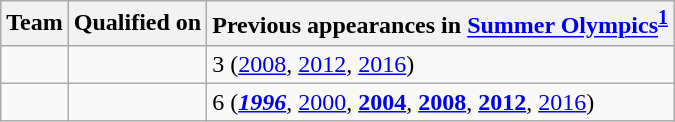<table class="wikitable sortable">
<tr>
<th>Team</th>
<th>Qualified on</th>
<th data-sort-type="number">Previous appearances in <a href='#'>Summer Olympics</a><sup><strong><a href='#'>1</a></strong></sup></th>
</tr>
<tr>
<td></td>
<td></td>
<td>3 (<a href='#'>2008</a>, <a href='#'>2012</a>, <a href='#'>2016</a>)</td>
</tr>
<tr>
<td></td>
<td></td>
<td>6 (<strong><em><a href='#'>1996</a></em></strong>, <a href='#'>2000</a>, <strong><a href='#'>2004</a></strong>, <strong><a href='#'>2008</a></strong>, <strong><a href='#'>2012</a></strong>, <a href='#'>2016</a>)</td>
</tr>
</table>
